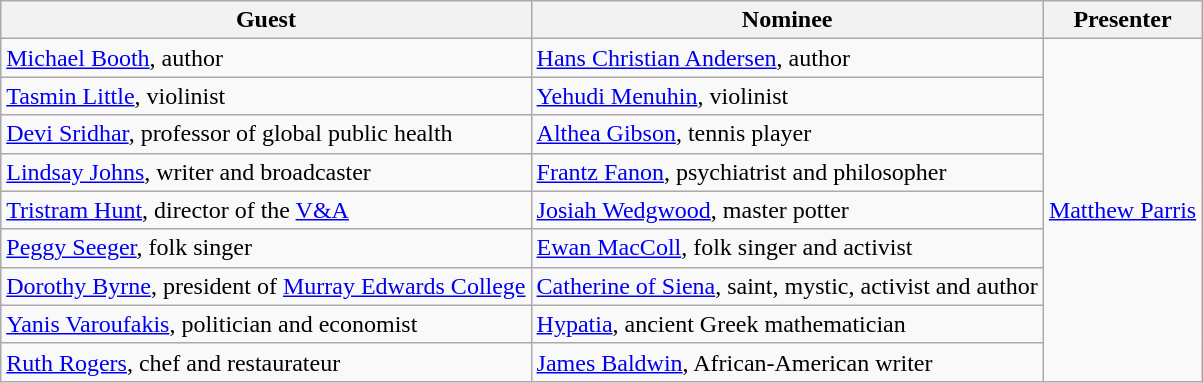<table class="wikitable">
<tr>
<th>Guest</th>
<th>Nominee</th>
<th>Presenter</th>
</tr>
<tr>
<td><a href='#'>Michael Booth</a>, author</td>
<td><a href='#'>Hans Christian Andersen</a>, author</td>
<td rowspan="9"><a href='#'>Matthew Parris</a></td>
</tr>
<tr>
<td><a href='#'>Tasmin Little</a>, violinist</td>
<td><a href='#'>Yehudi Menuhin</a>, violinist</td>
</tr>
<tr>
<td><a href='#'>Devi Sridhar</a>, professor of global public health</td>
<td><a href='#'>Althea Gibson</a>, tennis player</td>
</tr>
<tr>
<td><a href='#'>Lindsay Johns</a>, writer and broadcaster</td>
<td><a href='#'>Frantz Fanon</a>, psychiatrist and philosopher</td>
</tr>
<tr>
<td><a href='#'>Tristram Hunt</a>, director of the <a href='#'>V&A</a></td>
<td><a href='#'>Josiah Wedgwood</a>, master potter</td>
</tr>
<tr>
<td><a href='#'>Peggy Seeger</a>, folk singer</td>
<td><a href='#'>Ewan MacColl</a>, folk singer and activist</td>
</tr>
<tr>
<td><a href='#'>Dorothy Byrne</a>, president of <a href='#'>Murray Edwards College</a></td>
<td><a href='#'>Catherine of Siena</a>, saint, mystic, activist and author</td>
</tr>
<tr>
<td><a href='#'>Yanis Varoufakis</a>, politician and economist</td>
<td><a href='#'>Hypatia</a>, ancient Greek mathematician</td>
</tr>
<tr>
<td><a href='#'>Ruth Rogers</a>, chef and restaurateur</td>
<td><a href='#'>James Baldwin</a>, African-American writer</td>
</tr>
</table>
